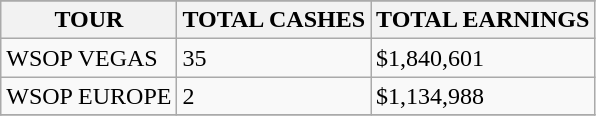<table class="wikitable">
<tr>
</tr>
<tr>
<th>TOUR</th>
<th>TOTAL CASHES</th>
<th>TOTAL EARNINGS</th>
</tr>
<tr>
<td>WSOP VEGAS</td>
<td>35</td>
<td>$1,840,601</td>
</tr>
<tr>
<td>WSOP EUROPE</td>
<td>2</td>
<td>$1,134,988</td>
</tr>
<tr>
</tr>
</table>
